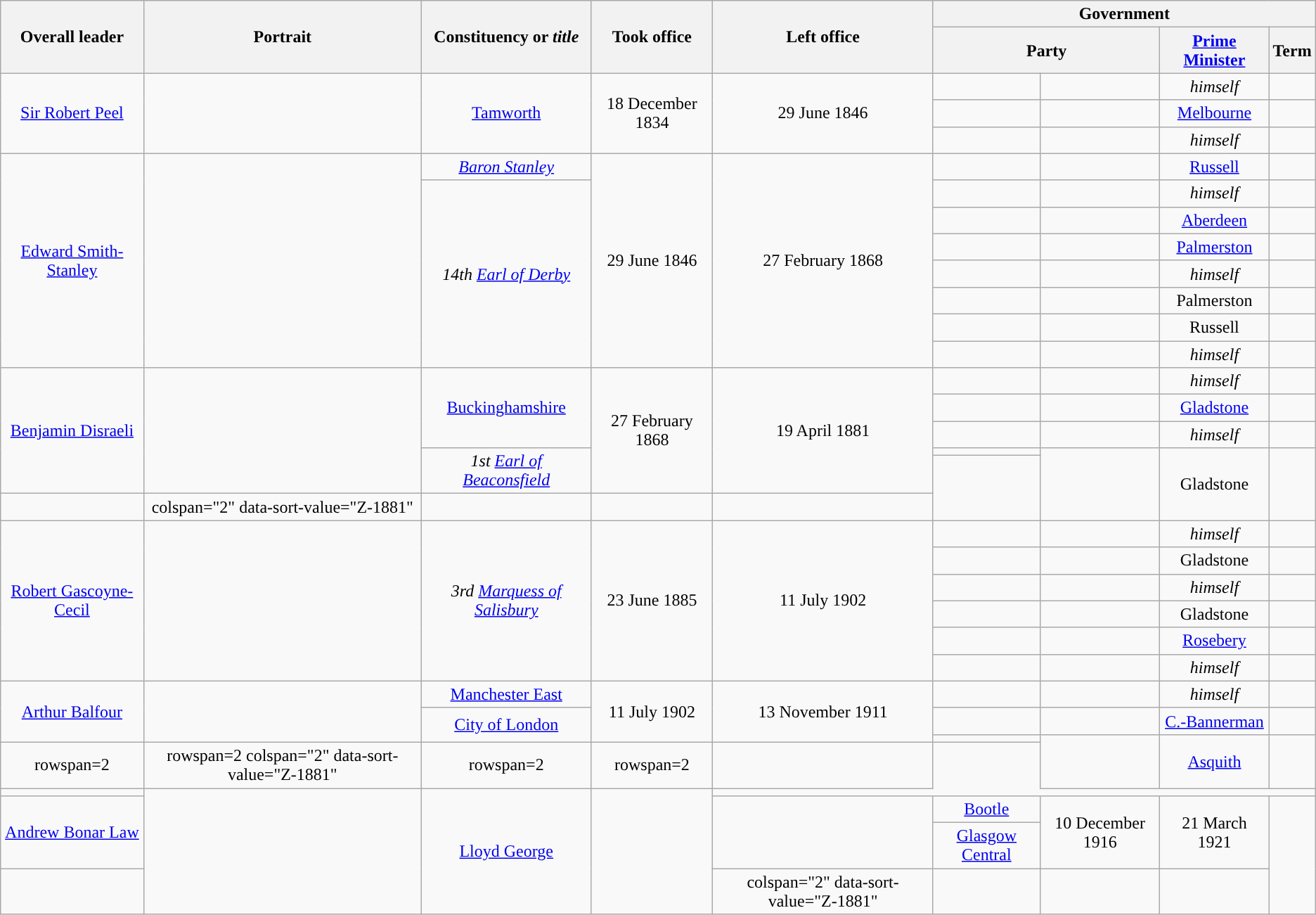<table class="wikitable" style="text-align:center">
<tr>
<th rowspan="2">Overall leader</th>
<th rowspan="2" class="unsortable">Portrait</th>
<th rowspan="2">Constituency or <em>title</em></th>
<th rowspan="2">Took office</th>
<th rowspan="2">Left office</th>
<th colspan="4">Government</th>
</tr>
<tr>
<th colspan="2">Party</th>
<th><a href='#'>Prime Minister</a></th>
<th>Term</th>
</tr>
<tr>
<td rowspan="3" data-sort-value="Peel"><a href='#'>Sir Robert Peel</a></td>
<td rowspan="3"></td>
<td rowspan="3"  data-sort-value="Tamworth"><a href='#'>Tamworth</a></td>
<td rowspan="3">18 December 1834</td>
<td rowspan="3">29 June 1846</td>
<td style="background-color: "></td>
<td><a href='#'></a></td>
<td><em>himself</em></td>
<td></td>
</tr>
<tr>
<td style="background-color: "></td>
<td><a href='#'></a></td>
<td><a href='#'>Melbourne</a></td>
<td></td>
</tr>
<tr>
<td style="background-color: "></td>
<td><a href='#'></a></td>
<td><em>himself</em></td>
<td></td>
</tr>
<tr>
<td rowspan="8" data-sort-value="Smith-Stanley"><a href='#'>Edward Smith-Stanley</a> </td>
<td rowspan="8"></td>
<td rowspan="1"  data-sort-value="Stanley"><em><a href='#'>Baron Stanley</a></em> </td>
<td rowspan="8">29 June 1846</td>
<td rowspan="8">27 February 1868</td>
<td style="background-color: "></td>
<td><a href='#'></a></td>
<td><a href='#'>Russell</a></td>
<td></td>
</tr>
<tr>
<td rowspan="7"  data-sort-value="Derby"><em>14th <a href='#'>Earl of Derby</a></em> </td>
<td style="background-color: "></td>
<td><a href='#'></a></td>
<td><em>himself</em></td>
<td></td>
</tr>
<tr>
<td style="background-color: "></td>
<td><a href='#'></a></td>
<td><a href='#'>Aberdeen</a></td>
<td></td>
</tr>
<tr>
<td style="background-color: "></td>
<td><a href='#'></a></td>
<td><a href='#'>Palmerston</a></td>
<td></td>
</tr>
<tr>
<td style="background-color: "></td>
<td><a href='#'></a></td>
<td><em>himself</em></td>
<td></td>
</tr>
<tr>
<td style="background-color: "></td>
<td><a href='#'></a></td>
<td>Palmerston</td>
<td></td>
</tr>
<tr>
<td style="background-color: "></td>
<td><a href='#'></a></td>
<td>Russell</td>
<td></td>
</tr>
<tr>
<td style="background-color: "></td>
<td><a href='#'></a></td>
<td><em>himself</em></td>
<td></td>
</tr>
<tr>
<td rowspan="5" data-sort-value="Disraeli"><a href='#'>Benjamin Disraeli</a></td>
<td rowspan="5"></td>
<td rowspan="3"  data-sort-value="Buckinghamshire"><a href='#'>Buckinghamshire</a></td>
<td rowspan="5">27 February 1868</td>
<td rowspan="5">19 April 1881</td>
<td style="background-color: "></td>
<td><a href='#'></a></td>
<td><em>himself</em></td>
<td></td>
</tr>
<tr>
<td style="background-color: "></td>
<td><a href='#'></a></td>
<td><a href='#'>Gladstone</a></td>
<td></td>
</tr>
<tr>
<td style="background-color: "></td>
<td><a href='#'></a></td>
<td><em>himself</em></td>
<td></td>
</tr>
<tr>
<td rowspan="2"  data-sort-value="Beaconsfield"><em>1st <a href='#'>Earl of Beaconsfield</a></em></td>
<td style="background-color: "></td>
<td rowspan="3"><a href='#'></a></td>
<td rowspan="3">Gladstone</td>
<td rowspan="3"></td>
</tr>
<tr>
<td rowspan=2 style="background-color: "></td>
</tr>
<tr>
<td></td>
<td>colspan="2" data-sort-value="Z-1881" </td>
<td></td>
<td></td>
</tr>
<tr>
<td rowspan="6" data-sort-value="Gascoyne-Cecil"><a href='#'>Robert Gascoyne-Cecil</a></td>
<td rowspan="6"></td>
<td rowspan="6"  data-sort-value="Salisbury"><em>3rd <a href='#'>Marquess of Salisbury</a></em></td>
<td rowspan="6">23 June 1885</td>
<td rowspan="6">11 July 1902</td>
<td style="background-color: "></td>
<td><a href='#'></a></td>
<td><em>himself</em></td>
<td></td>
</tr>
<tr>
<td style="background-color: "></td>
<td><a href='#'></a></td>
<td>Gladstone</td>
<td></td>
</tr>
<tr>
<td style="background-color: "></td>
<td><a href='#'></a></td>
<td><em>himself</em></td>
<td></td>
</tr>
<tr>
<td style="background-color: "></td>
<td><a href='#'></a></td>
<td>Gladstone</td>
<td></td>
</tr>
<tr>
<td style="background-color: "></td>
<td><a href='#'></a></td>
<td><a href='#'>Rosebery</a></td>
<td></td>
</tr>
<tr>
<td style="background-color: "></td>
<td><a href='#'></a></td>
<td><em>himself</em></td>
<td></td>
</tr>
<tr>
<td rowspan="3"  data-sort-value="Balfour"><a href='#'>Arthur Balfour</a></td>
<td rowspan="3"></td>
<td rowspan="1"  data-sort-value="Manchester East"><a href='#'>Manchester East</a></td>
<td rowspan="3">11 July 1902</td>
<td rowspan="3">13 November 1911</td>
<td style="background-color: "></td>
<td><a href='#'></a></td>
<td><em>himself</em></td>
<td></td>
</tr>
<tr>
<td rowspan="2"  data-sort-value="City of London"><a href='#'>City of London</a></td>
<td style="background-color: "></td>
<td><a href='#'></a></td>
<td><a href='#'>C.-Bannerman</a></td>
<td></td>
</tr>
<tr>
<td style="background-color: "></td>
<td rowspan="2"><a href='#'></a></td>
<td rowspan="2"><a href='#'>Asquith</a></td>
<td rowspan="2"></td>
</tr>
<tr>
<td>rowspan=2 </td>
<td>rowspan=2 colspan="2" data-sort-value="Z-1881" </td>
<td>rowspan=2 </td>
<td>rowspan=2 </td>
<td style="background-color: "></td>
</tr>
<tr>
<td style="background-color: "></td>
<td rowspan="4"><a href='#'></a></td>
<td rowspan="4"><a href='#'>Lloyd George</a></td>
<td rowspan="4"></td>
</tr>
<tr>
<td rowspan="2" data-sort-value="Law"><a href='#'>Andrew Bonar Law</a></td>
<td rowspan="2"></td>
<td rowspan="1" data-sort-value="Bootle"><a href='#'>Bootle</a></td>
<td rowspan="2">10 December 1916</td>
<td rowspan="2">21 March 1921</td>
<td rowspan="4" style="background-color: "></td>
</tr>
<tr>
<td rowspan="1" data-sort-value="Glasgow"><a href='#'>Glasgow Central</a></td>
</tr>
<tr>
<td></td>
<td>colspan="2" data-sort-value="Z-1881" </td>
<td></td>
<td></td>
</tr>
</table>
